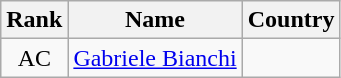<table class="wikitable sortable" style="text-align:center">
<tr>
<th>Rank</th>
<th>Name</th>
<th>Country</th>
</tr>
<tr>
<td>AC</td>
<td align="left"><a href='#'>Gabriele Bianchi</a></td>
<td align="left"></td>
</tr>
</table>
